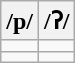<table class="wikitable">
<tr>
<th>/p/</th>
<th>/ʔ/</th>
</tr>
<tr>
<td></td>
<td></td>
</tr>
<tr>
<td></td>
<td></td>
</tr>
</table>
